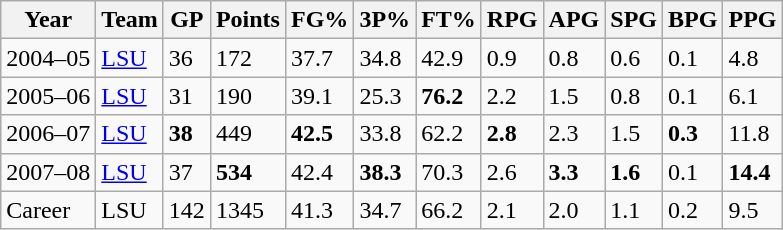<table class="wikitable">
<tr>
<th>Year</th>
<th>Team</th>
<th>GP</th>
<th>Points</th>
<th>FG%</th>
<th>3P%</th>
<th>FT%</th>
<th>RPG</th>
<th>APG</th>
<th>SPG</th>
<th>BPG</th>
<th>PPG</th>
</tr>
<tr>
<td>2004–05</td>
<td><a href='#'>LSU</a></td>
<td>36</td>
<td>172</td>
<td>37.7</td>
<td>34.8</td>
<td>42.9</td>
<td>0.9</td>
<td>0.8</td>
<td>0.6</td>
<td>0.1</td>
<td>4.8</td>
</tr>
<tr>
<td>2005–06</td>
<td><a href='#'>LSU</a></td>
<td>31</td>
<td>190</td>
<td>39.1</td>
<td>25.3</td>
<td><strong>76.2</strong></td>
<td>2.2</td>
<td>1.5</td>
<td>0.8</td>
<td>0.1</td>
<td>6.1</td>
</tr>
<tr>
<td>2006–07</td>
<td><a href='#'>LSU</a></td>
<td><strong>38</strong></td>
<td>449</td>
<td><strong>42.5</strong></td>
<td>33.8</td>
<td>62.2</td>
<td><strong>2.8</strong></td>
<td>2.3</td>
<td>1.5</td>
<td><strong>0.3</strong></td>
<td>11.8</td>
</tr>
<tr>
<td>2007–08</td>
<td><a href='#'>LSU</a></td>
<td>37</td>
<td><strong>534</strong></td>
<td>42.4</td>
<td><strong>38.3</strong></td>
<td>70.3</td>
<td>2.6</td>
<td><strong>3.3</strong></td>
<td><strong>1.6</strong></td>
<td>0.1</td>
<td><strong>14.4</strong></td>
</tr>
<tr>
<td>Career</td>
<td>LSU</td>
<td>142</td>
<td>1345</td>
<td>41.3</td>
<td>34.7</td>
<td>66.2</td>
<td>2.1</td>
<td>2.0</td>
<td>1.1</td>
<td>0.2</td>
<td>9.5</td>
</tr>
</table>
